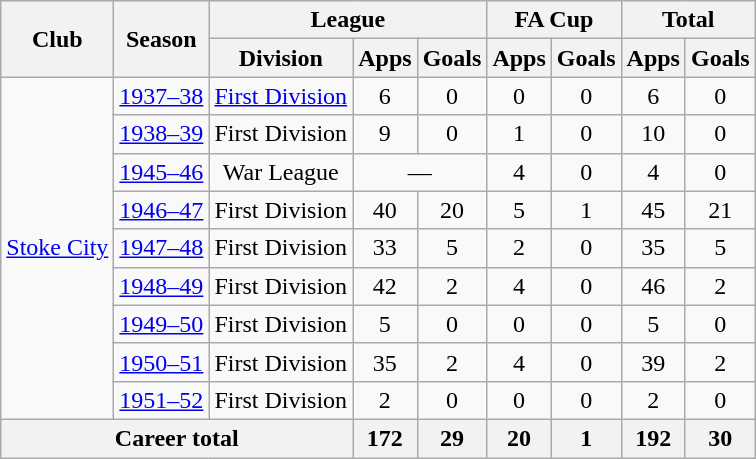<table class="wikitable" style="text-align: center;">
<tr>
<th rowspan="2">Club</th>
<th rowspan="2">Season</th>
<th colspan="3">League</th>
<th colspan="2">FA Cup</th>
<th colspan="2">Total</th>
</tr>
<tr>
<th>Division</th>
<th>Apps</th>
<th>Goals</th>
<th>Apps</th>
<th>Goals</th>
<th>Apps</th>
<th>Goals</th>
</tr>
<tr>
<td rowspan="9"><a href='#'>Stoke City</a></td>
<td><a href='#'>1937–38</a></td>
<td><a href='#'>First Division</a></td>
<td>6</td>
<td>0</td>
<td>0</td>
<td>0</td>
<td>6</td>
<td>0</td>
</tr>
<tr>
<td><a href='#'>1938–39</a></td>
<td>First Division</td>
<td>9</td>
<td>0</td>
<td>1</td>
<td>0</td>
<td>10</td>
<td>0</td>
</tr>
<tr>
<td><a href='#'>1945–46</a></td>
<td>War League</td>
<td colspan="2">—</td>
<td>4</td>
<td>0</td>
<td>4</td>
<td>0</td>
</tr>
<tr>
<td><a href='#'>1946–47</a></td>
<td>First Division</td>
<td>40</td>
<td>20</td>
<td>5</td>
<td>1</td>
<td>45</td>
<td>21</td>
</tr>
<tr>
<td><a href='#'>1947–48</a></td>
<td>First Division</td>
<td>33</td>
<td>5</td>
<td>2</td>
<td>0</td>
<td>35</td>
<td>5</td>
</tr>
<tr>
<td><a href='#'>1948–49</a></td>
<td>First Division</td>
<td>42</td>
<td>2</td>
<td>4</td>
<td>0</td>
<td>46</td>
<td>2</td>
</tr>
<tr>
<td><a href='#'>1949–50</a></td>
<td>First Division</td>
<td>5</td>
<td>0</td>
<td>0</td>
<td>0</td>
<td>5</td>
<td>0</td>
</tr>
<tr>
<td><a href='#'>1950–51</a></td>
<td>First Division</td>
<td>35</td>
<td>2</td>
<td>4</td>
<td>0</td>
<td>39</td>
<td>2</td>
</tr>
<tr>
<td><a href='#'>1951–52</a></td>
<td>First Division</td>
<td>2</td>
<td>0</td>
<td>0</td>
<td>0</td>
<td>2</td>
<td>0</td>
</tr>
<tr>
<th colspan="3">Career total</th>
<th>172</th>
<th>29</th>
<th>20</th>
<th>1</th>
<th>192</th>
<th>30</th>
</tr>
</table>
